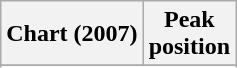<table class="wikitable sortable plainrowheaders" style="text-align:center">
<tr>
<th scope="col">Chart (2007)</th>
<th scope="col">Peak<br>position</th>
</tr>
<tr>
</tr>
<tr>
</tr>
</table>
